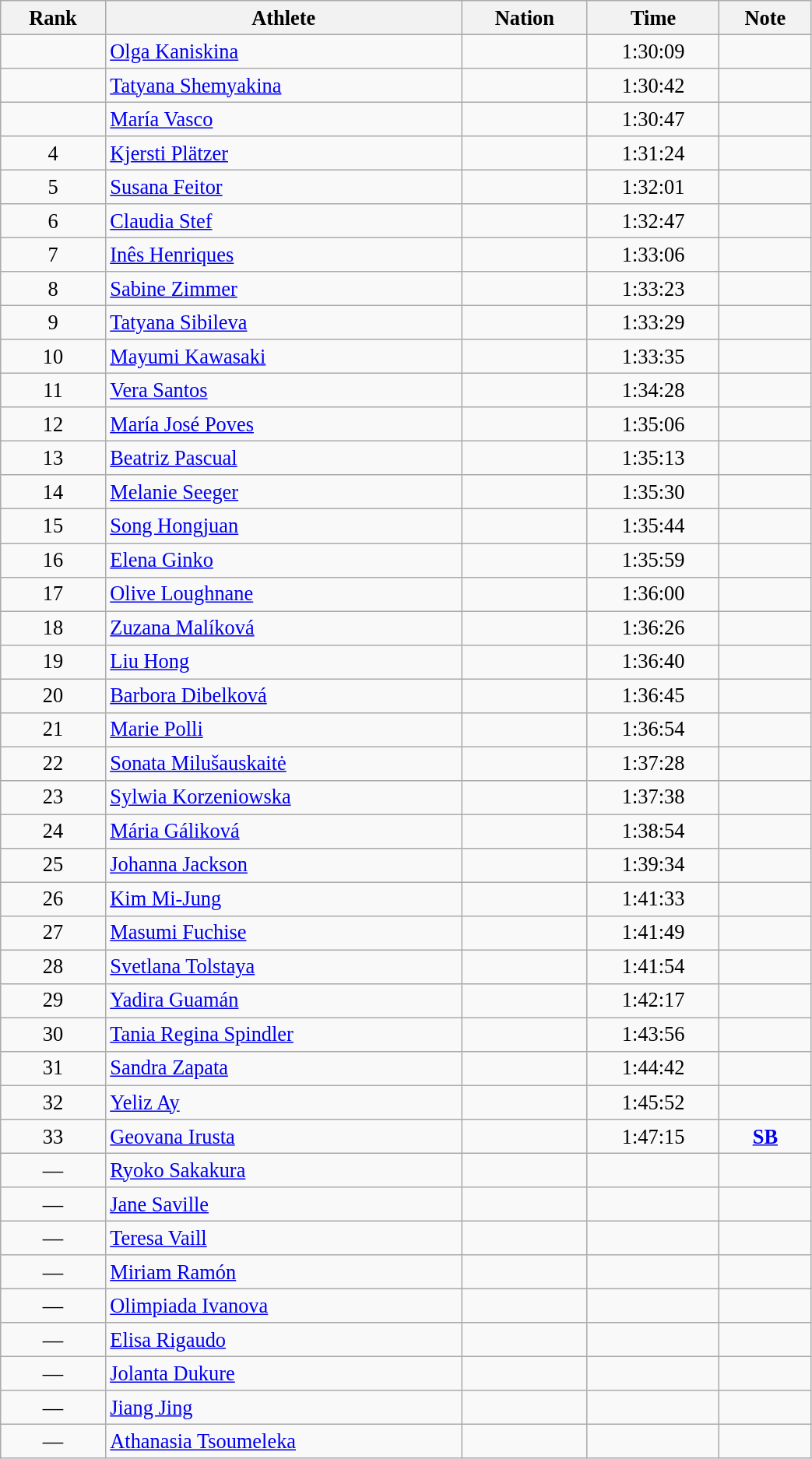<table class="wikitable" style=" text-align:center; font-size:110%;" width="55%">
<tr>
<th>Rank</th>
<th>Athlete</th>
<th>Nation</th>
<th>Time</th>
<th>Note</th>
</tr>
<tr>
<td></td>
<td align=left><a href='#'>Olga Kaniskina</a></td>
<td align=left></td>
<td>1:30:09</td>
<td></td>
</tr>
<tr>
<td></td>
<td align=left><a href='#'>Tatyana Shemyakina</a></td>
<td align=left></td>
<td>1:30:42</td>
<td></td>
</tr>
<tr>
<td></td>
<td align=left><a href='#'>María Vasco</a></td>
<td align=left></td>
<td>1:30:47</td>
<td></td>
</tr>
<tr>
<td>4</td>
<td align=left><a href='#'>Kjersti Plätzer</a></td>
<td align=left></td>
<td>1:31:24</td>
<td></td>
</tr>
<tr>
<td>5</td>
<td align=left><a href='#'>Susana Feitor</a></td>
<td align=left></td>
<td>1:32:01</td>
<td> </td>
</tr>
<tr>
<td>6</td>
<td align=left><a href='#'>Claudia Stef</a></td>
<td align=left></td>
<td>1:32:47</td>
<td> </td>
</tr>
<tr>
<td>7</td>
<td align=left><a href='#'>Inês Henriques</a></td>
<td align=left></td>
<td>1:33:06</td>
<td></td>
</tr>
<tr>
<td>8</td>
<td align=left><a href='#'>Sabine Zimmer</a></td>
<td align=left></td>
<td>1:33:23</td>
<td></td>
</tr>
<tr>
<td>9</td>
<td align=left><a href='#'>Tatyana Sibileva</a></td>
<td align=left></td>
<td>1:33:29</td>
<td></td>
</tr>
<tr>
<td>10</td>
<td align=left><a href='#'>Mayumi Kawasaki</a></td>
<td align=left></td>
<td>1:33:35</td>
<td></td>
</tr>
<tr>
<td>11</td>
<td align=left><a href='#'>Vera Santos</a></td>
<td align=left></td>
<td>1:34:28</td>
<td></td>
</tr>
<tr>
<td>12</td>
<td align=left><a href='#'>María José Poves</a></td>
<td align=left></td>
<td>1:35:06</td>
<td></td>
</tr>
<tr>
<td>13</td>
<td align=left><a href='#'>Beatriz Pascual</a></td>
<td align=left></td>
<td>1:35:13</td>
<td></td>
</tr>
<tr>
<td>14</td>
<td align=left><a href='#'>Melanie Seeger</a></td>
<td align=left></td>
<td>1:35:30</td>
<td></td>
</tr>
<tr>
<td>15</td>
<td align=left><a href='#'>Song Hongjuan</a></td>
<td align=left></td>
<td>1:35:44</td>
<td></td>
</tr>
<tr>
<td>16</td>
<td align=left><a href='#'>Elena Ginko</a></td>
<td align=left></td>
<td>1:35:59</td>
<td></td>
</tr>
<tr>
<td>17</td>
<td align=left><a href='#'>Olive Loughnane</a></td>
<td align=left></td>
<td>1:36:00</td>
<td></td>
</tr>
<tr>
<td>18</td>
<td align=left><a href='#'>Zuzana Malíková</a></td>
<td align=left></td>
<td>1:36:26</td>
<td></td>
</tr>
<tr>
<td>19</td>
<td align=left><a href='#'>Liu Hong</a></td>
<td align=left></td>
<td>1:36:40</td>
<td></td>
</tr>
<tr>
<td>20</td>
<td align=left><a href='#'>Barbora Dibelková</a></td>
<td align=left></td>
<td>1:36:45</td>
<td></td>
</tr>
<tr>
<td>21</td>
<td align=left><a href='#'>Marie Polli</a></td>
<td align=left></td>
<td>1:36:54</td>
<td></td>
</tr>
<tr>
<td>22</td>
<td align=left><a href='#'>Sonata Milušauskaitė</a></td>
<td align=left></td>
<td>1:37:28</td>
<td></td>
</tr>
<tr>
<td>23</td>
<td align=left><a href='#'>Sylwia Korzeniowska</a></td>
<td align=left></td>
<td>1:37:38</td>
<td></td>
</tr>
<tr>
<td>24</td>
<td align=left><a href='#'>Mária Gáliková</a></td>
<td align=left></td>
<td>1:38:54</td>
<td></td>
</tr>
<tr>
<td>25</td>
<td align=left><a href='#'>Johanna Jackson</a></td>
<td align=left></td>
<td>1:39:34</td>
<td></td>
</tr>
<tr>
<td>26</td>
<td align=left><a href='#'>Kim Mi-Jung</a></td>
<td align=left></td>
<td>1:41:33</td>
<td></td>
</tr>
<tr>
<td>27</td>
<td align=left><a href='#'>Masumi Fuchise</a></td>
<td align=left></td>
<td>1:41:49</td>
<td></td>
</tr>
<tr>
<td>28</td>
<td align=left><a href='#'>Svetlana Tolstaya</a></td>
<td align=left></td>
<td>1:41:54</td>
<td></td>
</tr>
<tr>
<td>29</td>
<td align=left><a href='#'>Yadira Guamán</a></td>
<td align=left></td>
<td>1:42:17</td>
<td></td>
</tr>
<tr>
<td>30</td>
<td align=left><a href='#'>Tania Regina Spindler</a></td>
<td align=left></td>
<td>1:43:56</td>
<td></td>
</tr>
<tr>
<td>31</td>
<td align=left><a href='#'>Sandra Zapata</a></td>
<td align=left></td>
<td>1:44:42</td>
<td></td>
</tr>
<tr>
<td>32</td>
<td align=left><a href='#'>Yeliz Ay</a></td>
<td align=left></td>
<td>1:45:52</td>
<td></td>
</tr>
<tr>
<td>33</td>
<td align=left><a href='#'>Geovana Irusta</a></td>
<td align=left></td>
<td>1:47:15</td>
<td><strong><a href='#'>SB</a></strong></td>
</tr>
<tr>
<td>—</td>
<td align=left><a href='#'>Ryoko Sakakura</a></td>
<td align=left></td>
<td></td>
<td></td>
</tr>
<tr>
<td>—</td>
<td align=left><a href='#'>Jane Saville</a></td>
<td align=left></td>
<td></td>
<td></td>
</tr>
<tr>
<td>—</td>
<td align=left><a href='#'>Teresa Vaill</a></td>
<td align=left></td>
<td></td>
<td></td>
</tr>
<tr>
<td>—</td>
<td align=left><a href='#'>Miriam Ramón</a></td>
<td align=left></td>
<td></td>
<td></td>
</tr>
<tr>
<td>—</td>
<td align=left><a href='#'>Olimpiada Ivanova</a></td>
<td align=left></td>
<td></td>
<td></td>
</tr>
<tr>
<td>—</td>
<td align=left><a href='#'>Elisa Rigaudo</a></td>
<td align=left></td>
<td></td>
<td></td>
</tr>
<tr>
<td>—</td>
<td align=left><a href='#'>Jolanta Dukure</a></td>
<td align=left></td>
<td></td>
<td></td>
</tr>
<tr>
<td>—</td>
<td align=left><a href='#'>Jiang Jing</a></td>
<td align=left></td>
<td></td>
<td></td>
</tr>
<tr>
<td>—</td>
<td align=left><a href='#'>Athanasia Tsoumeleka</a></td>
<td align=left></td>
<td></td>
<td></td>
</tr>
</table>
